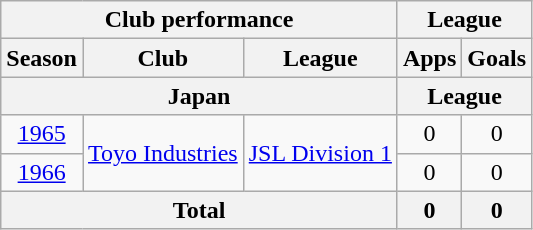<table class="wikitable" style="text-align:center;">
<tr>
<th colspan=3>Club performance</th>
<th colspan=2>League</th>
</tr>
<tr>
<th>Season</th>
<th>Club</th>
<th>League</th>
<th>Apps</th>
<th>Goals</th>
</tr>
<tr>
<th colspan=3>Japan</th>
<th colspan=2>League</th>
</tr>
<tr>
<td><a href='#'>1965</a></td>
<td rowspan="2"><a href='#'>Toyo Industries</a></td>
<td rowspan="2"><a href='#'>JSL Division 1</a></td>
<td>0</td>
<td>0</td>
</tr>
<tr>
<td><a href='#'>1966</a></td>
<td>0</td>
<td>0</td>
</tr>
<tr>
<th colspan=3>Total</th>
<th>0</th>
<th>0</th>
</tr>
</table>
